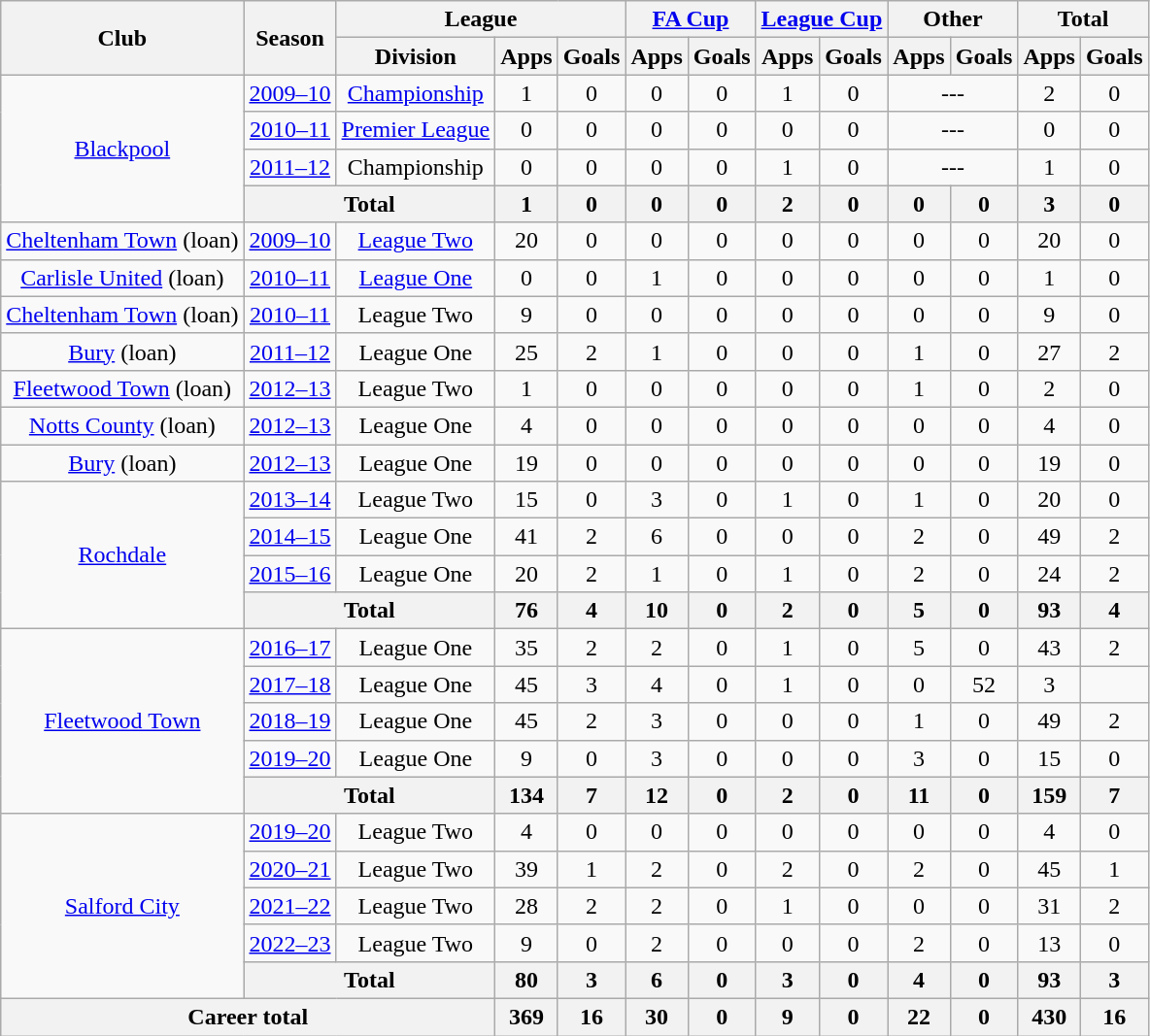<table class="wikitable" style="text-align:center">
<tr>
<th rowspan="2">Club</th>
<th rowspan="2">Season</th>
<th colspan="3">League</th>
<th colspan="2"><a href='#'>FA Cup</a></th>
<th colspan="2"><a href='#'>League Cup</a></th>
<th colspan="2">Other</th>
<th colspan="2">Total</th>
</tr>
<tr>
<th>Division</th>
<th>Apps</th>
<th>Goals</th>
<th>Apps</th>
<th>Goals</th>
<th>Apps</th>
<th>Goals</th>
<th>Apps</th>
<th>Goals</th>
<th>Apps</th>
<th>Goals</th>
</tr>
<tr>
<td rowspan="4"><a href='#'>Blackpool</a></td>
<td><a href='#'>2009–10</a></td>
<td><a href='#'>Championship</a></td>
<td>1</td>
<td>0</td>
<td>0</td>
<td>0</td>
<td>1</td>
<td>0</td>
<td colspan="2">---</td>
<td>2</td>
<td>0</td>
</tr>
<tr>
<td><a href='#'>2010–11</a></td>
<td><a href='#'>Premier League</a></td>
<td>0</td>
<td>0</td>
<td>0</td>
<td>0</td>
<td>0</td>
<td>0</td>
<td colspan="2">---</td>
<td>0</td>
<td>0</td>
</tr>
<tr>
<td><a href='#'>2011–12</a></td>
<td>Championship</td>
<td>0</td>
<td>0</td>
<td>0</td>
<td>0</td>
<td>1</td>
<td>0</td>
<td colspan="2">---</td>
<td>1</td>
<td>0</td>
</tr>
<tr>
<th colspan="2">Total</th>
<th>1</th>
<th>0</th>
<th>0</th>
<th>0</th>
<th>2</th>
<th>0</th>
<th>0</th>
<th>0</th>
<th>3</th>
<th>0</th>
</tr>
<tr>
<td><a href='#'>Cheltenham Town</a> (loan)</td>
<td><a href='#'>2009–10</a></td>
<td><a href='#'>League Two</a></td>
<td>20</td>
<td>0</td>
<td>0</td>
<td>0</td>
<td>0</td>
<td>0</td>
<td>0</td>
<td>0</td>
<td>20</td>
<td>0</td>
</tr>
<tr>
<td><a href='#'>Carlisle United</a> (loan)</td>
<td><a href='#'>2010–11</a></td>
<td><a href='#'>League One</a></td>
<td>0</td>
<td>0</td>
<td>1</td>
<td>0</td>
<td>0</td>
<td>0</td>
<td>0</td>
<td>0</td>
<td>1</td>
<td>0</td>
</tr>
<tr>
<td><a href='#'>Cheltenham Town</a> (loan)</td>
<td><a href='#'>2010–11</a></td>
<td>League Two</td>
<td>9</td>
<td>0</td>
<td>0</td>
<td>0</td>
<td>0</td>
<td>0</td>
<td>0</td>
<td>0</td>
<td>9</td>
<td>0</td>
</tr>
<tr>
<td><a href='#'>Bury</a> (loan)</td>
<td><a href='#'>2011–12</a></td>
<td>League One</td>
<td>25</td>
<td>2</td>
<td>1</td>
<td>0</td>
<td>0</td>
<td>0</td>
<td>1</td>
<td>0</td>
<td>27</td>
<td>2</td>
</tr>
<tr>
<td><a href='#'>Fleetwood Town</a> (loan)</td>
<td><a href='#'>2012–13</a></td>
<td>League Two</td>
<td>1</td>
<td>0</td>
<td>0</td>
<td>0</td>
<td>0</td>
<td>0</td>
<td>1</td>
<td>0</td>
<td>2</td>
<td>0</td>
</tr>
<tr>
<td><a href='#'>Notts County</a> (loan)</td>
<td><a href='#'>2012–13</a></td>
<td>League One</td>
<td>4</td>
<td>0</td>
<td>0</td>
<td>0</td>
<td>0</td>
<td>0</td>
<td>0</td>
<td>0</td>
<td>4</td>
<td>0</td>
</tr>
<tr>
<td><a href='#'>Bury</a> (loan)</td>
<td><a href='#'>2012–13</a></td>
<td>League One</td>
<td>19</td>
<td>0</td>
<td>0</td>
<td>0</td>
<td>0</td>
<td>0</td>
<td>0</td>
<td>0</td>
<td>19</td>
<td>0</td>
</tr>
<tr>
<td rowspan="4"><a href='#'>Rochdale</a></td>
<td><a href='#'>2013–14</a></td>
<td>League Two</td>
<td>15</td>
<td>0</td>
<td>3</td>
<td>0</td>
<td>1</td>
<td>0</td>
<td>1</td>
<td>0</td>
<td>20</td>
<td>0</td>
</tr>
<tr>
<td><a href='#'>2014–15</a></td>
<td>League One</td>
<td>41</td>
<td>2</td>
<td>6</td>
<td>0</td>
<td>0</td>
<td>0</td>
<td>2</td>
<td>0</td>
<td>49</td>
<td>2</td>
</tr>
<tr>
<td><a href='#'>2015–16</a></td>
<td>League One</td>
<td>20</td>
<td>2</td>
<td>1</td>
<td>0</td>
<td>1</td>
<td>0</td>
<td>2</td>
<td>0</td>
<td>24</td>
<td>2</td>
</tr>
<tr>
<th colspan="2">Total</th>
<th>76</th>
<th>4</th>
<th>10</th>
<th>0</th>
<th>2</th>
<th>0</th>
<th>5</th>
<th>0</th>
<th>93</th>
<th>4</th>
</tr>
<tr>
<td rowspan="5"><a href='#'>Fleetwood Town</a></td>
<td><a href='#'>2016–17</a></td>
<td>League One</td>
<td>35</td>
<td>2</td>
<td>2</td>
<td>0</td>
<td>1</td>
<td>0</td>
<td>5</td>
<td>0</td>
<td>43</td>
<td>2</td>
</tr>
<tr>
<td><a href='#'>2017–18</a></td>
<td>League One</td>
<td>45</td>
<td>3</td>
<td>4</td>
<td>0</td>
<td>1</td>
<td>0</td>
<td 2>0</td>
<td>52</td>
<td>3</td>
</tr>
<tr>
<td><a href='#'>2018–19</a></td>
<td>League One</td>
<td>45</td>
<td>2</td>
<td>3</td>
<td>0</td>
<td>0</td>
<td>0</td>
<td>1</td>
<td>0</td>
<td>49</td>
<td>2</td>
</tr>
<tr>
<td><a href='#'>2019–20</a></td>
<td>League One</td>
<td>9</td>
<td>0</td>
<td>3</td>
<td>0</td>
<td>0</td>
<td>0</td>
<td>3</td>
<td>0</td>
<td>15</td>
<td>0</td>
</tr>
<tr>
<th colspan="2">Total</th>
<th>134</th>
<th>7</th>
<th>12</th>
<th>0</th>
<th>2</th>
<th>0</th>
<th>11</th>
<th>0</th>
<th>159</th>
<th>7</th>
</tr>
<tr>
<td rowspan="5"><a href='#'>Salford City</a></td>
<td><a href='#'>2019–20</a></td>
<td>League Two</td>
<td>4</td>
<td>0</td>
<td>0</td>
<td>0</td>
<td>0</td>
<td>0</td>
<td>0</td>
<td>0</td>
<td>4</td>
<td>0</td>
</tr>
<tr>
<td><a href='#'>2020–21</a></td>
<td>League Two</td>
<td>39</td>
<td>1</td>
<td>2</td>
<td>0</td>
<td>2</td>
<td>0</td>
<td>2</td>
<td>0</td>
<td>45</td>
<td>1</td>
</tr>
<tr>
<td><a href='#'>2021–22</a></td>
<td>League Two</td>
<td>28</td>
<td>2</td>
<td>2</td>
<td>0</td>
<td>1</td>
<td>0</td>
<td>0</td>
<td>0</td>
<td>31</td>
<td>2</td>
</tr>
<tr>
<td><a href='#'>2022–23</a></td>
<td>League Two</td>
<td>9</td>
<td>0</td>
<td>2</td>
<td>0</td>
<td>0</td>
<td>0</td>
<td>2</td>
<td>0</td>
<td>13</td>
<td>0</td>
</tr>
<tr>
<th colspan="2">Total</th>
<th>80</th>
<th>3</th>
<th>6</th>
<th>0</th>
<th>3</th>
<th>0</th>
<th>4</th>
<th>0</th>
<th>93</th>
<th>3</th>
</tr>
<tr>
<th colspan="3">Career total</th>
<th>369</th>
<th>16</th>
<th>30</th>
<th>0</th>
<th>9</th>
<th>0</th>
<th>22</th>
<th>0</th>
<th>430</th>
<th>16</th>
</tr>
</table>
